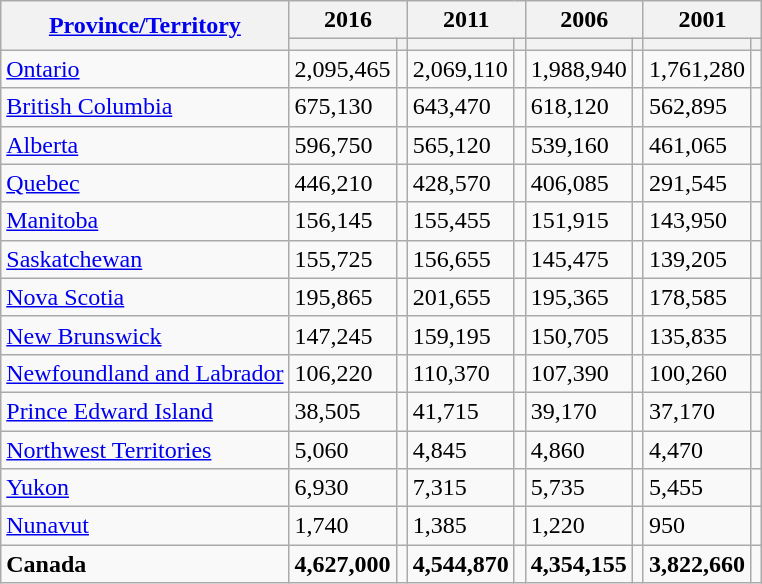<table class="wikitable sortable">
<tr>
<th rowspan="2"><a href='#'>Province/Territory</a></th>
<th colspan="2">2016</th>
<th colspan="2">2011</th>
<th colspan="2">2006</th>
<th colspan="2">2001</th>
</tr>
<tr>
<th><a href='#'></a></th>
<th></th>
<th></th>
<th></th>
<th></th>
<th></th>
<th></th>
<th></th>
</tr>
<tr>
<td> <a href='#'>Ontario</a></td>
<td>2,095,465</td>
<td></td>
<td>2,069,110</td>
<td></td>
<td>1,988,940</td>
<td></td>
<td>1,761,280</td>
<td></td>
</tr>
<tr>
<td> <a href='#'>British Columbia</a></td>
<td>675,130</td>
<td></td>
<td>643,470</td>
<td></td>
<td>618,120</td>
<td></td>
<td>562,895</td>
<td></td>
</tr>
<tr>
<td> <a href='#'>Alberta</a></td>
<td>596,750</td>
<td></td>
<td>565,120</td>
<td></td>
<td>539,160</td>
<td></td>
<td>461,065</td>
<td></td>
</tr>
<tr>
<td> <a href='#'>Quebec</a></td>
<td>446,210</td>
<td></td>
<td>428,570</td>
<td></td>
<td>406,085</td>
<td></td>
<td>291,545</td>
<td></td>
</tr>
<tr>
<td> <a href='#'>Manitoba</a></td>
<td>156,145</td>
<td></td>
<td>155,455</td>
<td></td>
<td>151,915</td>
<td></td>
<td>143,950</td>
<td></td>
</tr>
<tr>
<td> <a href='#'>Saskatchewan</a></td>
<td>155,725</td>
<td></td>
<td>156,655</td>
<td></td>
<td>145,475</td>
<td></td>
<td>139,205</td>
<td></td>
</tr>
<tr>
<td> <a href='#'>Nova Scotia</a></td>
<td>195,865</td>
<td></td>
<td>201,655</td>
<td></td>
<td>195,365</td>
<td></td>
<td>178,585</td>
<td></td>
</tr>
<tr>
<td> <a href='#'>New Brunswick</a></td>
<td>147,245</td>
<td></td>
<td>159,195</td>
<td></td>
<td>150,705</td>
<td></td>
<td>135,835</td>
<td></td>
</tr>
<tr>
<td> <a href='#'>Newfoundland and Labrador</a></td>
<td>106,220</td>
<td></td>
<td>110,370</td>
<td></td>
<td>107,390</td>
<td></td>
<td>100,260</td>
<td></td>
</tr>
<tr>
<td> <a href='#'>Prince Edward Island</a></td>
<td>38,505</td>
<td></td>
<td>41,715</td>
<td></td>
<td>39,170</td>
<td></td>
<td>37,170</td>
<td></td>
</tr>
<tr>
<td> <a href='#'>Northwest Territories</a></td>
<td>5,060</td>
<td></td>
<td>4,845</td>
<td></td>
<td>4,860</td>
<td></td>
<td>4,470</td>
<td></td>
</tr>
<tr>
<td> <a href='#'>Yukon</a></td>
<td>6,930</td>
<td></td>
<td>7,315</td>
<td></td>
<td>5,735</td>
<td></td>
<td>5,455</td>
<td></td>
</tr>
<tr>
<td> <a href='#'>Nunavut</a></td>
<td>1,740</td>
<td></td>
<td>1,385</td>
<td></td>
<td>1,220</td>
<td></td>
<td>950</td>
<td></td>
</tr>
<tr>
<td> <strong>Canada</strong></td>
<td><strong>4,627,000</strong></td>
<td><strong></strong></td>
<td><strong>4,544,870</strong></td>
<td><strong></strong></td>
<td><strong>4,354,155</strong></td>
<td><strong></strong></td>
<td><strong>3,822,660</strong></td>
<td><strong></strong></td>
</tr>
</table>
